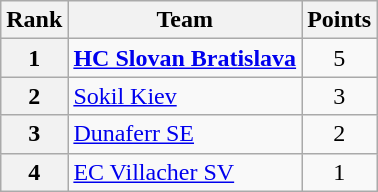<table class="wikitable" style="text-align: center;">
<tr>
<th>Rank</th>
<th>Team</th>
<th>Points</th>
</tr>
<tr>
<th>1</th>
<td style="text-align: left;"> <strong><a href='#'>HC Slovan Bratislava</a></strong></td>
<td>5</td>
</tr>
<tr>
<th>2</th>
<td style="text-align: left;"> <a href='#'>Sokil Kiev</a></td>
<td>3</td>
</tr>
<tr>
<th>3</th>
<td style="text-align: left;"> <a href='#'>Dunaferr SE</a></td>
<td>2</td>
</tr>
<tr>
<th>4</th>
<td style="text-align: left;"> <a href='#'>EC Villacher SV</a></td>
<td>1</td>
</tr>
</table>
